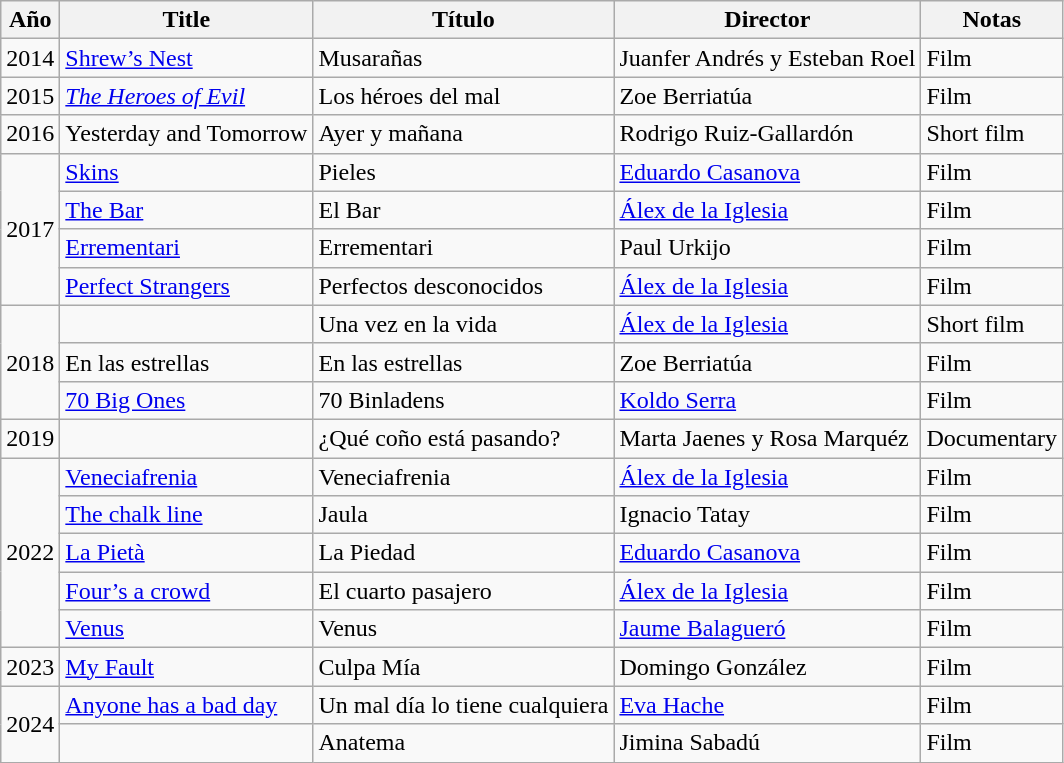<table class="wikitable">
<tr>
<th>Año</th>
<th>Title</th>
<th>Título</th>
<th>Director</th>
<th>Notas</th>
</tr>
<tr>
<td>2014</td>
<td><a href='#'>Shrew’s Nest</a></td>
<td>Musarañas</td>
<td>Juanfer Andrés y Esteban Roel</td>
<td>Film</td>
</tr>
<tr>
<td>2015</td>
<td><em><a href='#'>The Heroes of Evil</a></em></td>
<td>Los héroes del mal</td>
<td>Zoe Berriatúa</td>
<td>Film</td>
</tr>
<tr>
<td>2016</td>
<td>Yesterday and Tomorrow</td>
<td>Ayer y mañana</td>
<td>Rodrigo Ruiz-Gallardón</td>
<td>Short film</td>
</tr>
<tr>
<td rowspan="4">2017</td>
<td><a href='#'>Skins</a></td>
<td>Pieles</td>
<td><a href='#'>Eduardo Casanova</a></td>
<td>Film</td>
</tr>
<tr>
<td><a href='#'>The Bar</a></td>
<td>El Bar</td>
<td><a href='#'>Álex de la Iglesia</a></td>
<td>Film</td>
</tr>
<tr>
<td><a href='#'>Errementari</a></td>
<td>Errementari</td>
<td>Paul Urkijo</td>
<td>Film</td>
</tr>
<tr>
<td><a href='#'>Perfect Strangers</a></td>
<td>Perfectos desconocidos</td>
<td><a href='#'>Álex de la Iglesia</a></td>
<td>Film</td>
</tr>
<tr>
<td rowspan="3">2018</td>
<td></td>
<td>Una vez en la vida</td>
<td><a href='#'>Álex de la Iglesia</a></td>
<td>Short film</td>
</tr>
<tr>
<td>En las estrellas</td>
<td>En las estrellas</td>
<td>Zoe Berriatúa</td>
<td>Film</td>
</tr>
<tr>
<td><a href='#'>70 Big Ones</a></td>
<td>70 Binladens</td>
<td><a href='#'>Koldo Serra</a></td>
<td>Film</td>
</tr>
<tr>
<td>2019</td>
<td></td>
<td>¿Qué coño está pasando?</td>
<td>Marta Jaenes y Rosa Marquéz</td>
<td>Documentary</td>
</tr>
<tr>
<td rowspan="5">2022</td>
<td><a href='#'>Veneciafrenia</a></td>
<td>Veneciafrenia</td>
<td><a href='#'>Álex de la Iglesia</a></td>
<td>Film</td>
</tr>
<tr>
<td><a href='#'>The chalk line</a></td>
<td>Jaula</td>
<td>Ignacio Tatay</td>
<td>Film</td>
</tr>
<tr>
<td><a href='#'>La Pietà</a></td>
<td>La Piedad</td>
<td><a href='#'>Eduardo Casanova</a></td>
<td>Film</td>
</tr>
<tr>
<td><a href='#'>Four’s a crowd</a></td>
<td>El cuarto pasajero</td>
<td><a href='#'>Álex de la Iglesia</a></td>
<td>Film</td>
</tr>
<tr>
<td><a href='#'>Venus</a></td>
<td>Venus</td>
<td><a href='#'>Jaume Balagueró</a></td>
<td>Film</td>
</tr>
<tr>
<td>2023</td>
<td><a href='#'>My Fault</a></td>
<td>Culpa Mía</td>
<td>Domingo González</td>
<td>Film</td>
</tr>
<tr>
<td rowspan="2">2024</td>
<td><a href='#'>Anyone has a bad day</a></td>
<td>Un mal día lo tiene cualquiera</td>
<td><a href='#'>Eva Hache</a></td>
<td>Film</td>
</tr>
<tr>
<td></td>
<td>Anatema</td>
<td>Jimina Sabadú</td>
<td>Film</td>
</tr>
</table>
